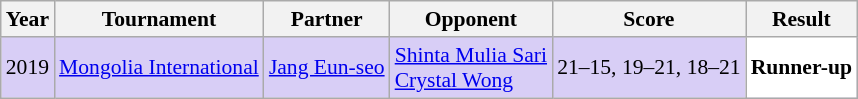<table class="sortable wikitable" style="font-size: 90%;">
<tr>
<th>Year</th>
<th>Tournament</th>
<th>Partner</th>
<th>Opponent</th>
<th>Score</th>
<th>Result</th>
</tr>
<tr style="background:#D8CEF6">
<td align="center">2019</td>
<td align="left"><a href='#'>Mongolia International</a></td>
<td align="left"> <a href='#'>Jang Eun-seo</a></td>
<td align="left"> <a href='#'>Shinta Mulia Sari</a><br> <a href='#'>Crystal Wong</a></td>
<td align="left">21–15, 19–21, 18–21</td>
<td style="text-align:left; background:white"> <strong>Runner-up</strong></td>
</tr>
</table>
